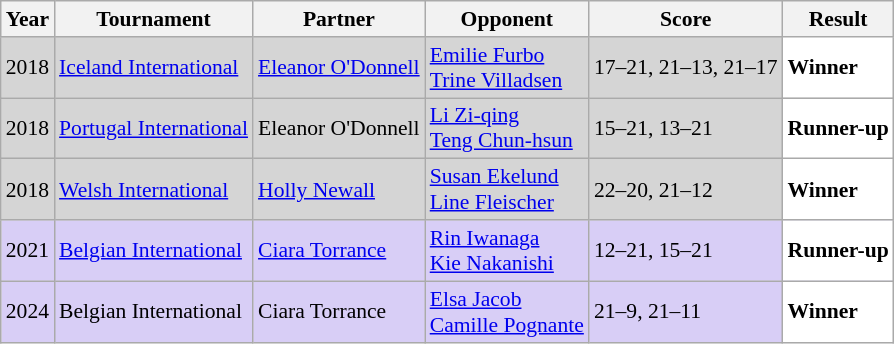<table class="sortable wikitable" style="font-size: 90%;">
<tr>
<th>Year</th>
<th>Tournament</th>
<th>Partner</th>
<th>Opponent</th>
<th>Score</th>
<th>Result</th>
</tr>
<tr style="background:#D5D5D5">
<td align="center">2018</td>
<td align="left"><a href='#'>Iceland International</a></td>
<td align="left"> <a href='#'>Eleanor O'Donnell</a></td>
<td align="left"> <a href='#'>Emilie Furbo</a><br> <a href='#'>Trine Villadsen</a></td>
<td align="left">17–21, 21–13, 21–17</td>
<td style="text-align:left; background:white"> <strong>Winner</strong></td>
</tr>
<tr style="background:#D5D5D5">
<td align="center">2018</td>
<td align="left"><a href='#'>Portugal International</a></td>
<td align="left"> Eleanor O'Donnell</td>
<td align="left"> <a href='#'>Li Zi-qing</a><br> <a href='#'>Teng Chun-hsun</a></td>
<td align="left">15–21, 13–21</td>
<td style="text-align:left; background:white"> <strong>Runner-up</strong></td>
</tr>
<tr style="background:#D5D5D5">
<td align="center">2018</td>
<td align="left"><a href='#'>Welsh International</a></td>
<td align="left"> <a href='#'>Holly Newall</a></td>
<td align="left"> <a href='#'>Susan Ekelund</a><br> <a href='#'>Line Fleischer</a></td>
<td align="left">22–20, 21–12</td>
<td style="text-align:left; background:white"> <strong>Winner</strong></td>
</tr>
<tr style="background:#D8CEF6">
<td align="center">2021</td>
<td align="left"><a href='#'>Belgian International</a></td>
<td align="left"> <a href='#'>Ciara Torrance</a></td>
<td align="left"> <a href='#'>Rin Iwanaga</a><br> <a href='#'>Kie Nakanishi</a></td>
<td align="left">12–21, 15–21</td>
<td style="text-align:left; background:white"> <strong>Runner-up</strong></td>
</tr>
<tr style="background:#D8CEF6">
<td align="center">2024</td>
<td align="left">Belgian International</td>
<td align="left"> Ciara Torrance</td>
<td align="left"> <a href='#'>Elsa Jacob</a><br> <a href='#'>Camille Pognante</a></td>
<td align="left">21–9, 21–11</td>
<td style="text-align:left; background:white"> <strong>Winner</strong></td>
</tr>
</table>
